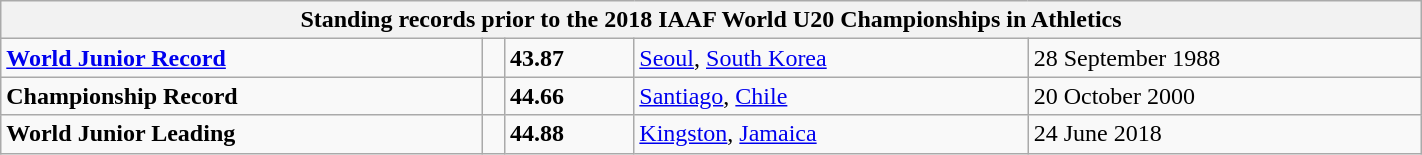<table class="wikitable" width=75%>
<tr>
<th colspan="5">Standing records prior to the 2018 IAAF World U20 Championships in Athletics</th>
</tr>
<tr>
<td><strong><a href='#'>World Junior Record</a></strong></td>
<td></td>
<td><strong>43.87</strong></td>
<td><a href='#'>Seoul</a>, <a href='#'>South Korea</a></td>
<td>28 September 1988</td>
</tr>
<tr>
<td><strong>Championship Record</strong></td>
<td></td>
<td><strong>44.66</strong></td>
<td><a href='#'>Santiago</a>, <a href='#'>Chile</a></td>
<td>20 October 2000</td>
</tr>
<tr>
<td><strong>World Junior Leading</strong></td>
<td></td>
<td><strong>44.88</strong></td>
<td><a href='#'>Kingston</a>, <a href='#'>Jamaica</a></td>
<td>24 June 2018</td>
</tr>
</table>
